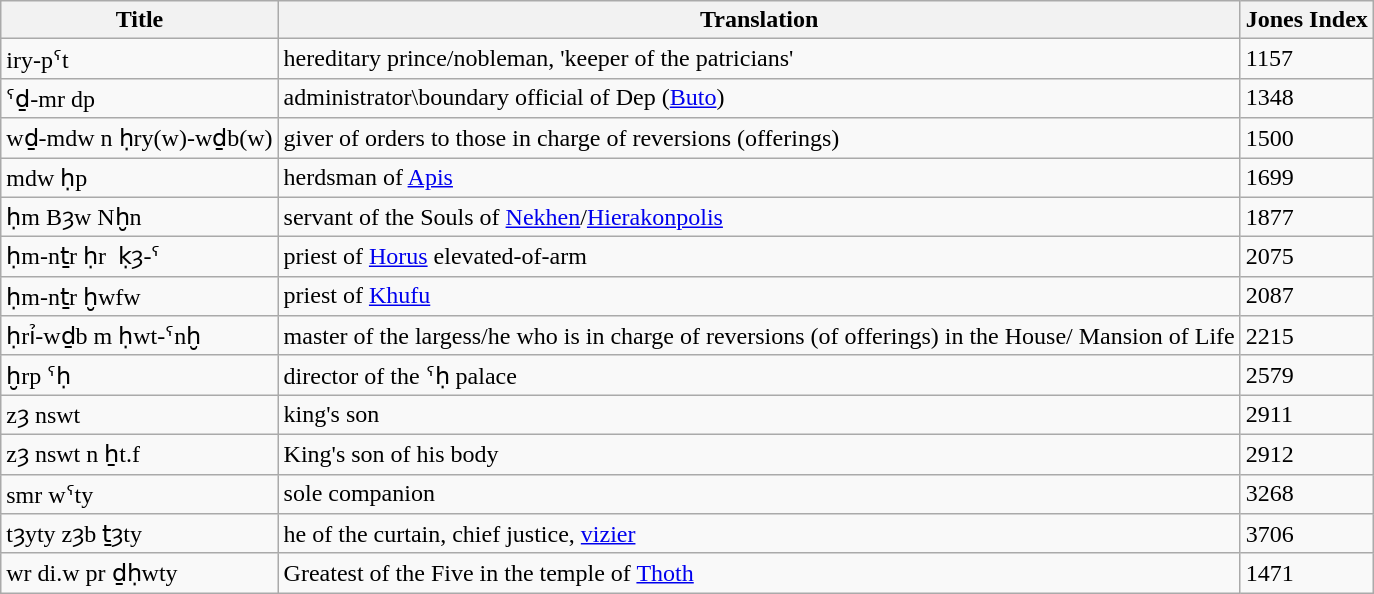<table class="wikitable sortable">
<tr>
<th>Title</th>
<th>Translation</th>
<th>Jones Index</th>
</tr>
<tr>
<td>iry-pˁt</td>
<td>hereditary prince/nobleman, 'keeper of the patricians'</td>
<td>1157</td>
</tr>
<tr>
<td>ˁḏ-mr dp</td>
<td>administrator\boundary official of Dep (<a href='#'>Buto</a>)</td>
<td>1348</td>
</tr>
<tr>
<td>wḏ-mdw n ḥry(w)-wḏb(w)</td>
<td>giver of orders to those in charge of reversions (offerings)</td>
<td>1500</td>
</tr>
<tr>
<td>mdw ḥp</td>
<td>herdsman of <a href='#'>Apis</a></td>
<td>1699</td>
</tr>
<tr>
<td>ḥm Bȝw Nḫn</td>
<td>servant of the Souls of <a href='#'>Nekhen</a>/<a href='#'>Hierakonpolis</a></td>
<td>1877</td>
</tr>
<tr>
<td>ḥm-nṯr ḥr  ḳȝ-ˁ</td>
<td>priest of <a href='#'>Horus</a> elevated-of-arm</td>
<td>2075</td>
</tr>
<tr>
<td>ḥm-nṯr ḫwfw</td>
<td>priest of <a href='#'>Khufu</a></td>
<td>2087</td>
</tr>
<tr>
<td>ḥrỉ-wḏb m ḥwt-ˁnḫ</td>
<td>master of the largess/he who is in charge of reversions (of offerings) in the House/ Mansion of Life</td>
<td>2215</td>
</tr>
<tr>
<td>ḫrp ˁḥ</td>
<td>director of the ˁḥ palace</td>
<td>2579</td>
</tr>
<tr>
<td>zȝ nswt</td>
<td>king's son</td>
<td>2911</td>
</tr>
<tr>
<td>zȝ nswt n ẖt.f</td>
<td>King's son of his body</td>
<td>2912</td>
</tr>
<tr>
<td>smr wˁty</td>
<td>sole companion</td>
<td>3268</td>
</tr>
<tr>
<td>tȝyty zȝb ṯȝty</td>
<td>he of the curtain, chief justice, <a href='#'>vizier</a></td>
<td>3706</td>
</tr>
<tr>
<td>wr di.w pr ḏḥwty</td>
<td>Greatest of the Five in the temple of <a href='#'>Thoth</a></td>
<td>1471</td>
</tr>
</table>
